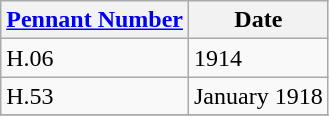<table class="wikitable" style="text-align:left">
<tr>
<th><a href='#'>Pennant Number</a></th>
<th>Date</th>
</tr>
<tr>
<td>H.06</td>
<td>1914</td>
</tr>
<tr>
<td>H.53</td>
<td>January 1918</td>
</tr>
<tr>
</tr>
</table>
